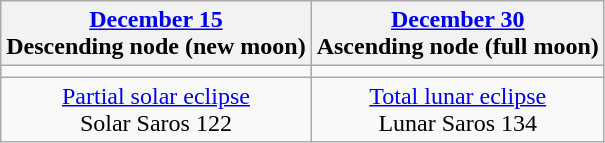<table class="wikitable">
<tr>
<th><a href='#'>December 15</a><br>Descending node (new moon)<br></th>
<th><a href='#'>December 30</a><br>Ascending node (full moon)<br></th>
</tr>
<tr>
<td></td>
<td></td>
</tr>
<tr align=center>
<td><a href='#'>Partial solar eclipse</a><br>Solar Saros 122</td>
<td><a href='#'>Total lunar eclipse</a><br>Lunar Saros 134</td>
</tr>
</table>
